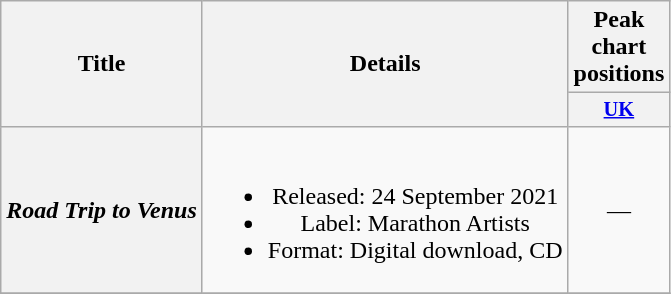<table class="wikitable plainrowheaders" style="text-align:center;">
<tr>
<th scope="col" rowspan="2">Title</th>
<th scope="col" rowspan="2">Details</th>
<th scope="col" colspan="1">Peak chart positions</th>
</tr>
<tr>
<th scope="col" style="width:3em;font-size:85%;"><a href='#'>UK</a><br></th>
</tr>
<tr>
<th scope="row"><em>Road Trip to Venus</em></th>
<td><br><ul><li>Released: 24 September 2021</li><li>Label: Marathon Artists</li><li>Format: Digital download, CD</li></ul></td>
<td>—</td>
</tr>
<tr>
</tr>
</table>
